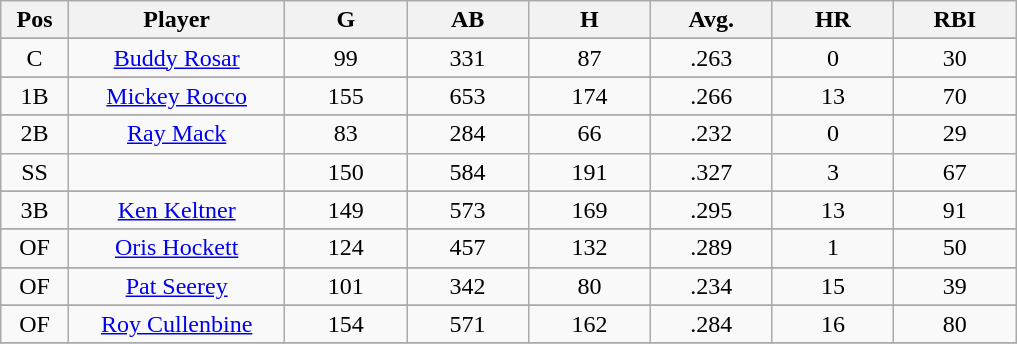<table class="wikitable sortable">
<tr>
<th bgcolor="#DDDDFF" width="5%">Pos</th>
<th bgcolor="#DDDDFF" width="16%">Player</th>
<th bgcolor="#DDDDFF" width="9%">G</th>
<th bgcolor="#DDDDFF" width="9%">AB</th>
<th bgcolor="#DDDDFF" width="9%">H</th>
<th bgcolor="#DDDDFF" width="9%">Avg.</th>
<th bgcolor="#DDDDFF" width="9%">HR</th>
<th bgcolor="#DDDDFF" width="9%">RBI</th>
</tr>
<tr>
</tr>
<tr align="center">
<td>C</td>
<td><a href='#'>Buddy Rosar</a></td>
<td>99</td>
<td>331</td>
<td>87</td>
<td>.263</td>
<td>0</td>
<td>30</td>
</tr>
<tr>
</tr>
<tr align="center">
<td>1B</td>
<td><a href='#'>Mickey Rocco</a></td>
<td>155</td>
<td>653</td>
<td>174</td>
<td>.266</td>
<td>13</td>
<td>70</td>
</tr>
<tr>
</tr>
<tr align="center">
<td>2B</td>
<td><a href='#'>Ray Mack</a></td>
<td>83</td>
<td>284</td>
<td>66</td>
<td>.232</td>
<td>0</td>
<td>29</td>
</tr>
<tr align="center">
<td>SS</td>
<td></td>
<td>150</td>
<td>584</td>
<td>191</td>
<td>.327</td>
<td>3</td>
<td>67</td>
</tr>
<tr>
</tr>
<tr align="center">
<td>3B</td>
<td><a href='#'>Ken Keltner</a></td>
<td>149</td>
<td>573</td>
<td>169</td>
<td>.295</td>
<td>13</td>
<td>91</td>
</tr>
<tr>
</tr>
<tr align="center">
<td>OF</td>
<td><a href='#'>Oris Hockett</a></td>
<td>124</td>
<td>457</td>
<td>132</td>
<td>.289</td>
<td>1</td>
<td>50</td>
</tr>
<tr>
</tr>
<tr align="center">
<td>OF</td>
<td><a href='#'>Pat Seerey</a></td>
<td>101</td>
<td>342</td>
<td>80</td>
<td>.234</td>
<td>15</td>
<td>39</td>
</tr>
<tr>
</tr>
<tr align="center">
<td>OF</td>
<td><a href='#'>Roy Cullenbine</a></td>
<td>154</td>
<td>571</td>
<td>162</td>
<td>.284</td>
<td>16</td>
<td>80</td>
</tr>
<tr align="center">
</tr>
</table>
